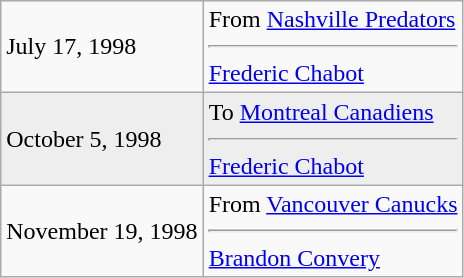<table class="wikitable">
<tr>
<td>July 17, 1998</td>
<td valign="top">From <a href='#'>Nashville Predators</a><hr><a href='#'>Frederic Chabot</a></td>
</tr>
<tr style="background:#eee;">
<td>October 5, 1998</td>
<td valign="top">To <a href='#'>Montreal Canadiens</a><hr><a href='#'>Frederic Chabot</a></td>
</tr>
<tr>
<td>November 19, 1998</td>
<td valign="top">From <a href='#'>Vancouver Canucks</a><hr><a href='#'>Brandon Convery</a></td>
</tr>
</table>
